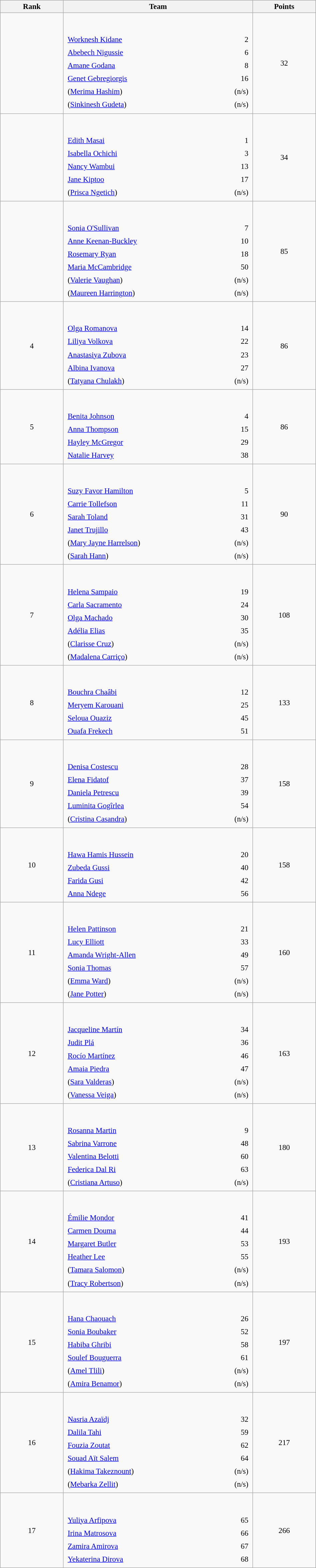<table class="wikitable sortable" style=" text-align:center; font-size:95%;" width="50%">
<tr>
<th width=10%>Rank</th>
<th width=30%>Team</th>
<th width=10%>Points</th>
</tr>
<tr>
<td align=center></td>
<td align=left> <br><br><table width=100%>
<tr>
<td align=left style="border:0"><a href='#'>Worknesh Kidane</a></td>
<td align=right style="border:0">2</td>
</tr>
<tr>
<td align=left style="border:0"><a href='#'>Abebech Nigussie</a></td>
<td align=right style="border:0">6</td>
</tr>
<tr>
<td align=left style="border:0"><a href='#'>Amane Godana</a></td>
<td align=right style="border:0">8</td>
</tr>
<tr>
<td align=left style="border:0"><a href='#'>Genet Gebregiorgis</a></td>
<td align=right style="border:0">16</td>
</tr>
<tr>
<td align=left style="border:0">(<a href='#'>Merima Hashim</a>)</td>
<td align=right style="border:0">(n/s)</td>
</tr>
<tr>
<td align=left style="border:0">(<a href='#'>Sinkinesh Gudeta</a>)</td>
<td align=right style="border:0">(n/s)</td>
</tr>
</table>
</td>
<td>32</td>
</tr>
<tr>
<td align=center></td>
<td align=left> <br><br><table width=100%>
<tr>
<td align=left style="border:0"><a href='#'>Edith Masai</a></td>
<td align=right style="border:0">1</td>
</tr>
<tr>
<td align=left style="border:0"><a href='#'>Isabella Ochichi</a></td>
<td align=right style="border:0">3</td>
</tr>
<tr>
<td align=left style="border:0"><a href='#'>Nancy Wambui</a></td>
<td align=right style="border:0">13</td>
</tr>
<tr>
<td align=left style="border:0"><a href='#'>Jane Kiptoo</a></td>
<td align=right style="border:0">17</td>
</tr>
<tr>
<td align=left style="border:0">(<a href='#'>Prisca Ngetich</a>)</td>
<td align=right style="border:0">(n/s)</td>
</tr>
</table>
</td>
<td>34</td>
</tr>
<tr>
<td align=center></td>
<td align=left> <br><br><table width=100%>
<tr>
<td align=left style="border:0"><a href='#'>Sonia O'Sullivan</a></td>
<td align=right style="border:0">7</td>
</tr>
<tr>
<td align=left style="border:0"><a href='#'>Anne Keenan-Buckley</a></td>
<td align=right style="border:0">10</td>
</tr>
<tr>
<td align=left style="border:0"><a href='#'>Rosemary Ryan</a></td>
<td align=right style="border:0">18</td>
</tr>
<tr>
<td align=left style="border:0"><a href='#'>Maria McCambridge</a></td>
<td align=right style="border:0">50</td>
</tr>
<tr>
<td align=left style="border:0">(<a href='#'>Valerie Vaughan</a>)</td>
<td align=right style="border:0">(n/s)</td>
</tr>
<tr>
<td align=left style="border:0">(<a href='#'>Maureen Harrington</a>)</td>
<td align=right style="border:0">(n/s)</td>
</tr>
</table>
</td>
<td>85</td>
</tr>
<tr>
<td align=center>4</td>
<td align=left> <br><br><table width=100%>
<tr>
<td align=left style="border:0"><a href='#'>Olga Romanova</a></td>
<td align=right style="border:0">14</td>
</tr>
<tr>
<td align=left style="border:0"><a href='#'>Liliya Volkova</a></td>
<td align=right style="border:0">22</td>
</tr>
<tr>
<td align=left style="border:0"><a href='#'>Anastasiya Zubova</a></td>
<td align=right style="border:0">23</td>
</tr>
<tr>
<td align=left style="border:0"><a href='#'>Albina Ivanova</a></td>
<td align=right style="border:0">27</td>
</tr>
<tr>
<td align=left style="border:0">(<a href='#'>Tatyana Chulakh</a>)</td>
<td align=right style="border:0">(n/s)</td>
</tr>
</table>
</td>
<td>86</td>
</tr>
<tr>
<td align=center>5</td>
<td align=left> <br><br><table width=100%>
<tr>
<td align=left style="border:0"><a href='#'>Benita Johnson</a></td>
<td align=right style="border:0">4</td>
</tr>
<tr>
<td align=left style="border:0"><a href='#'>Anna Thompson</a></td>
<td align=right style="border:0">15</td>
</tr>
<tr>
<td align=left style="border:0"><a href='#'>Hayley McGregor</a></td>
<td align=right style="border:0">29</td>
</tr>
<tr>
<td align=left style="border:0"><a href='#'>Natalie Harvey</a></td>
<td align=right style="border:0">38</td>
</tr>
</table>
</td>
<td>86</td>
</tr>
<tr>
<td align=center>6</td>
<td align=left> <br><br><table width=100%>
<tr>
<td align=left style="border:0"><a href='#'>Suzy Favor Hamilton</a></td>
<td align=right style="border:0">5</td>
</tr>
<tr>
<td align=left style="border:0"><a href='#'>Carrie Tollefson</a></td>
<td align=right style="border:0">11</td>
</tr>
<tr>
<td align=left style="border:0"><a href='#'>Sarah Toland</a></td>
<td align=right style="border:0">31</td>
</tr>
<tr>
<td align=left style="border:0"><a href='#'>Janet Trujillo</a></td>
<td align=right style="border:0">43</td>
</tr>
<tr>
<td align=left style="border:0">(<a href='#'>Mary Jayne Harrelson</a>)</td>
<td align=right style="border:0">(n/s)</td>
</tr>
<tr>
<td align=left style="border:0">(<a href='#'>Sarah Hann</a>)</td>
<td align=right style="border:0">(n/s)</td>
</tr>
</table>
</td>
<td>90</td>
</tr>
<tr>
<td align=center>7</td>
<td align=left> <br><br><table width=100%>
<tr>
<td align=left style="border:0"><a href='#'>Helena Sampaio</a></td>
<td align=right style="border:0">19</td>
</tr>
<tr>
<td align=left style="border:0"><a href='#'>Carla Sacramento</a></td>
<td align=right style="border:0">24</td>
</tr>
<tr>
<td align=left style="border:0"><a href='#'>Olga Machado</a></td>
<td align=right style="border:0">30</td>
</tr>
<tr>
<td align=left style="border:0"><a href='#'>Adélia Elias</a></td>
<td align=right style="border:0">35</td>
</tr>
<tr>
<td align=left style="border:0">(<a href='#'>Clarisse Cruz</a>)</td>
<td align=right style="border:0">(n/s)</td>
</tr>
<tr>
<td align=left style="border:0">(<a href='#'>Madalena Carriço</a>)</td>
<td align=right style="border:0">(n/s)</td>
</tr>
</table>
</td>
<td>108</td>
</tr>
<tr>
<td align=center>8</td>
<td align=left> <br><br><table width=100%>
<tr>
<td align=left style="border:0"><a href='#'>Bouchra Chaâbi</a></td>
<td align=right style="border:0">12</td>
</tr>
<tr>
<td align=left style="border:0"><a href='#'>Meryem Karouani</a></td>
<td align=right style="border:0">25</td>
</tr>
<tr>
<td align=left style="border:0"><a href='#'>Seloua Ouaziz</a></td>
<td align=right style="border:0">45</td>
</tr>
<tr>
<td align=left style="border:0"><a href='#'>Ouafa Frekech</a></td>
<td align=right style="border:0">51</td>
</tr>
</table>
</td>
<td>133</td>
</tr>
<tr>
<td align=center>9</td>
<td align=left> <br><br><table width=100%>
<tr>
<td align=left style="border:0"><a href='#'>Denisa Costescu</a></td>
<td align=right style="border:0">28</td>
</tr>
<tr>
<td align=left style="border:0"><a href='#'>Elena Fidatof</a></td>
<td align=right style="border:0">37</td>
</tr>
<tr>
<td align=left style="border:0"><a href='#'>Daniela Petrescu</a></td>
<td align=right style="border:0">39</td>
</tr>
<tr>
<td align=left style="border:0"><a href='#'>Luminita Gogîrlea</a></td>
<td align=right style="border:0">54</td>
</tr>
<tr>
<td align=left style="border:0">(<a href='#'>Cristina Casandra</a>)</td>
<td align=right style="border:0">(n/s)</td>
</tr>
</table>
</td>
<td>158</td>
</tr>
<tr>
<td align=center>10</td>
<td align=left> <br><br><table width=100%>
<tr>
<td align=left style="border:0"><a href='#'>Hawa Hamis Hussein</a></td>
<td align=right style="border:0">20</td>
</tr>
<tr>
<td align=left style="border:0"><a href='#'>Zubeda Gussi</a></td>
<td align=right style="border:0">40</td>
</tr>
<tr>
<td align=left style="border:0"><a href='#'>Farida Gusi</a></td>
<td align=right style="border:0">42</td>
</tr>
<tr>
<td align=left style="border:0"><a href='#'>Anna Ndege</a></td>
<td align=right style="border:0">56</td>
</tr>
</table>
</td>
<td>158</td>
</tr>
<tr>
<td align=center>11</td>
<td align=left> <br><br><table width=100%>
<tr>
<td align=left style="border:0"><a href='#'>Helen Pattinson</a></td>
<td align=right style="border:0">21</td>
</tr>
<tr>
<td align=left style="border:0"><a href='#'>Lucy Elliott</a></td>
<td align=right style="border:0">33</td>
</tr>
<tr>
<td align=left style="border:0"><a href='#'>Amanda Wright-Allen</a></td>
<td align=right style="border:0">49</td>
</tr>
<tr>
<td align=left style="border:0"><a href='#'>Sonia Thomas</a></td>
<td align=right style="border:0">57</td>
</tr>
<tr>
<td align=left style="border:0">(<a href='#'>Emma Ward</a>)</td>
<td align=right style="border:0">(n/s)</td>
</tr>
<tr>
<td align=left style="border:0">(<a href='#'>Jane Potter</a>)</td>
<td align=right style="border:0">(n/s)</td>
</tr>
</table>
</td>
<td>160</td>
</tr>
<tr>
<td align=center>12</td>
<td align=left> <br><br><table width=100%>
<tr>
<td align=left style="border:0"><a href='#'>Jacqueline Martín</a></td>
<td align=right style="border:0">34</td>
</tr>
<tr>
<td align=left style="border:0"><a href='#'>Judit Plá</a></td>
<td align=right style="border:0">36</td>
</tr>
<tr>
<td align=left style="border:0"><a href='#'>Rocío Martínez</a></td>
<td align=right style="border:0">46</td>
</tr>
<tr>
<td align=left style="border:0"><a href='#'>Amaia Piedra</a></td>
<td align=right style="border:0">47</td>
</tr>
<tr>
<td align=left style="border:0">(<a href='#'>Sara Valderas</a>)</td>
<td align=right style="border:0">(n/s)</td>
</tr>
<tr>
<td align=left style="border:0">(<a href='#'>Vanessa Veiga</a>)</td>
<td align=right style="border:0">(n/s)</td>
</tr>
</table>
</td>
<td>163</td>
</tr>
<tr>
<td align=center>13</td>
<td align=left> <br><br><table width=100%>
<tr>
<td align=left style="border:0"><a href='#'>Rosanna Martin</a></td>
<td align=right style="border:0">9</td>
</tr>
<tr>
<td align=left style="border:0"><a href='#'>Sabrina Varrone</a></td>
<td align=right style="border:0">48</td>
</tr>
<tr>
<td align=left style="border:0"><a href='#'>Valentina Belotti</a></td>
<td align=right style="border:0">60</td>
</tr>
<tr>
<td align=left style="border:0"><a href='#'>Federica Dal Ri</a></td>
<td align=right style="border:0">63</td>
</tr>
<tr>
<td align=left style="border:0">(<a href='#'>Cristiana Artuso</a>)</td>
<td align=right style="border:0">(n/s)</td>
</tr>
</table>
</td>
<td>180</td>
</tr>
<tr>
<td align=center>14</td>
<td align=left> <br><br><table width=100%>
<tr>
<td align=left style="border:0"><a href='#'>Émilie Mondor</a></td>
<td align=right style="border:0">41</td>
</tr>
<tr>
<td align=left style="border:0"><a href='#'>Carmen Douma</a></td>
<td align=right style="border:0">44</td>
</tr>
<tr>
<td align=left style="border:0"><a href='#'>Margaret Butler</a></td>
<td align=right style="border:0">53</td>
</tr>
<tr>
<td align=left style="border:0"><a href='#'>Heather Lee</a></td>
<td align=right style="border:0">55</td>
</tr>
<tr>
<td align=left style="border:0">(<a href='#'>Tamara Salomon</a>)</td>
<td align=right style="border:0">(n/s)</td>
</tr>
<tr>
<td align=left style="border:0">(<a href='#'>Tracy Robertson</a>)</td>
<td align=right style="border:0">(n/s)</td>
</tr>
</table>
</td>
<td>193</td>
</tr>
<tr>
<td align=center>15</td>
<td align=left> <br><br><table width=100%>
<tr>
<td align=left style="border:0"><a href='#'>Hana Chaouach</a></td>
<td align=right style="border:0">26</td>
</tr>
<tr>
<td align=left style="border:0"><a href='#'>Sonia Boubaker</a></td>
<td align=right style="border:0">52</td>
</tr>
<tr>
<td align=left style="border:0"><a href='#'>Habiba Ghribi</a></td>
<td align=right style="border:0">58</td>
</tr>
<tr>
<td align=left style="border:0"><a href='#'>Soulef Bouguerra</a></td>
<td align=right style="border:0">61</td>
</tr>
<tr>
<td align=left style="border:0">(<a href='#'>Amel Tlili</a>)</td>
<td align=right style="border:0">(n/s)</td>
</tr>
<tr>
<td align=left style="border:0">(<a href='#'>Amira Benamor</a>)</td>
<td align=right style="border:0">(n/s)</td>
</tr>
</table>
</td>
<td>197</td>
</tr>
<tr>
<td align=center>16</td>
<td align=left> <br><br><table width=100%>
<tr>
<td align=left style="border:0"><a href='#'>Nasria Azaïdj</a></td>
<td align=right style="border:0">32</td>
</tr>
<tr>
<td align=left style="border:0"><a href='#'>Dalila Tahi</a></td>
<td align=right style="border:0">59</td>
</tr>
<tr>
<td align=left style="border:0"><a href='#'>Fouzia Zoutat</a></td>
<td align=right style="border:0">62</td>
</tr>
<tr>
<td align=left style="border:0"><a href='#'>Souad Aït Salem</a></td>
<td align=right style="border:0">64</td>
</tr>
<tr>
<td align=left style="border:0">(<a href='#'>Hakima Takeznount</a>)</td>
<td align=right style="border:0">(n/s)</td>
</tr>
<tr>
<td align=left style="border:0">(<a href='#'>Mebarka Zellit</a>)</td>
<td align=right style="border:0">(n/s)</td>
</tr>
</table>
</td>
<td>217</td>
</tr>
<tr>
<td align=center>17</td>
<td align=left> <br><br><table width=100%>
<tr>
<td align=left style="border:0"><a href='#'>Yuliya Arfipova</a></td>
<td align=right style="border:0">65</td>
</tr>
<tr>
<td align=left style="border:0"><a href='#'>Irina Matrosova</a></td>
<td align=right style="border:0">66</td>
</tr>
<tr>
<td align=left style="border:0"><a href='#'>Zamira Amirova</a></td>
<td align=right style="border:0">67</td>
</tr>
<tr>
<td align=left style="border:0"><a href='#'>Yekaterina Dirova</a></td>
<td align=right style="border:0">68</td>
</tr>
</table>
</td>
<td>266</td>
</tr>
</table>
